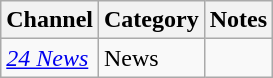<table class="wikitable">
<tr>
<th>Channel</th>
<th>Category</th>
<th>Notes</th>
</tr>
<tr>
<td><em><a href='#'>24 News</a></em></td>
<td>News</td>
<td></td>
</tr>
</table>
